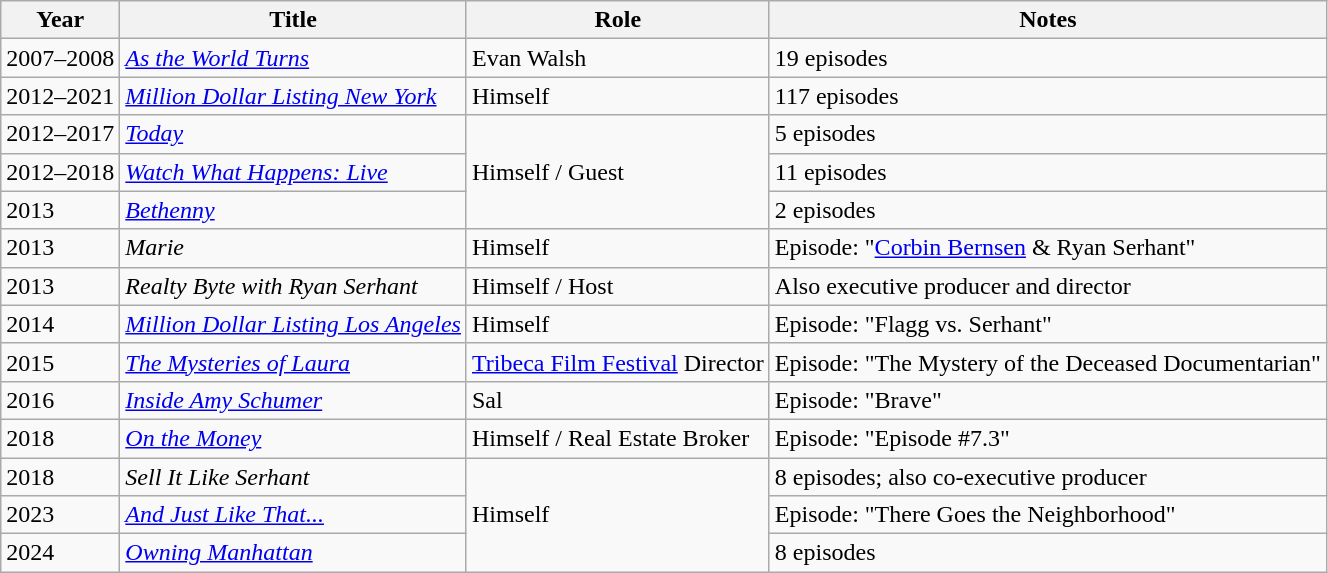<table class="wikitable sortable">
<tr>
<th>Year</th>
<th>Title</th>
<th>Role</th>
<th class="unsortable">Notes</th>
</tr>
<tr>
<td>2007–2008</td>
<td><em><a href='#'>As the World Turns</a></em></td>
<td>Evan Walsh</td>
<td>19 episodes</td>
</tr>
<tr>
<td>2012–2021</td>
<td><em><a href='#'>Million Dollar Listing New York</a></em></td>
<td>Himself</td>
<td>117 episodes</td>
</tr>
<tr>
<td>2012–2017</td>
<td><em><a href='#'>Today</a></em></td>
<td rowspan="3">Himself / Guest</td>
<td>5 episodes</td>
</tr>
<tr>
<td>2012–2018</td>
<td><em><a href='#'>Watch What Happens: Live</a></em></td>
<td>11 episodes</td>
</tr>
<tr>
<td>2013</td>
<td><em><a href='#'>Bethenny</a></em></td>
<td>2 episodes</td>
</tr>
<tr>
<td>2013</td>
<td><em>Marie</em></td>
<td>Himself</td>
<td>Episode: "<a href='#'>Corbin Bernsen</a> & Ryan Serhant"</td>
</tr>
<tr>
<td>2013</td>
<td><em>Realty Byte with Ryan Serhant</em></td>
<td>Himself / Host</td>
<td>Also executive producer and director</td>
</tr>
<tr>
<td>2014</td>
<td><em><a href='#'>Million Dollar Listing Los Angeles</a></em></td>
<td>Himself</td>
<td>Episode: "Flagg vs. Serhant"</td>
</tr>
<tr>
<td>2015</td>
<td><em><a href='#'>The Mysteries of Laura</a></em></td>
<td><a href='#'>Tribeca Film Festival</a> Director</td>
<td>Episode: "The Mystery of the Deceased Documentarian"</td>
</tr>
<tr>
<td>2016</td>
<td><em><a href='#'>Inside Amy Schumer</a></em></td>
<td>Sal</td>
<td>Episode: "Brave"</td>
</tr>
<tr>
<td>2018</td>
<td><em><a href='#'>On the Money</a></em></td>
<td>Himself / Real Estate Broker</td>
<td>Episode: "Episode #7.3"</td>
</tr>
<tr>
<td>2018</td>
<td><em>Sell It Like Serhant</em></td>
<td rowspan=3>Himself</td>
<td>8 episodes; also co-executive producer</td>
</tr>
<tr>
<td>2023</td>
<td><em><a href='#'>And Just Like That...</a></em></td>
<td>Episode: "There Goes the Neighborhood"</td>
</tr>
<tr>
<td>2024</td>
<td><em><a href='#'>Owning Manhattan</a></em></td>
<td>8 episodes</td>
</tr>
</table>
